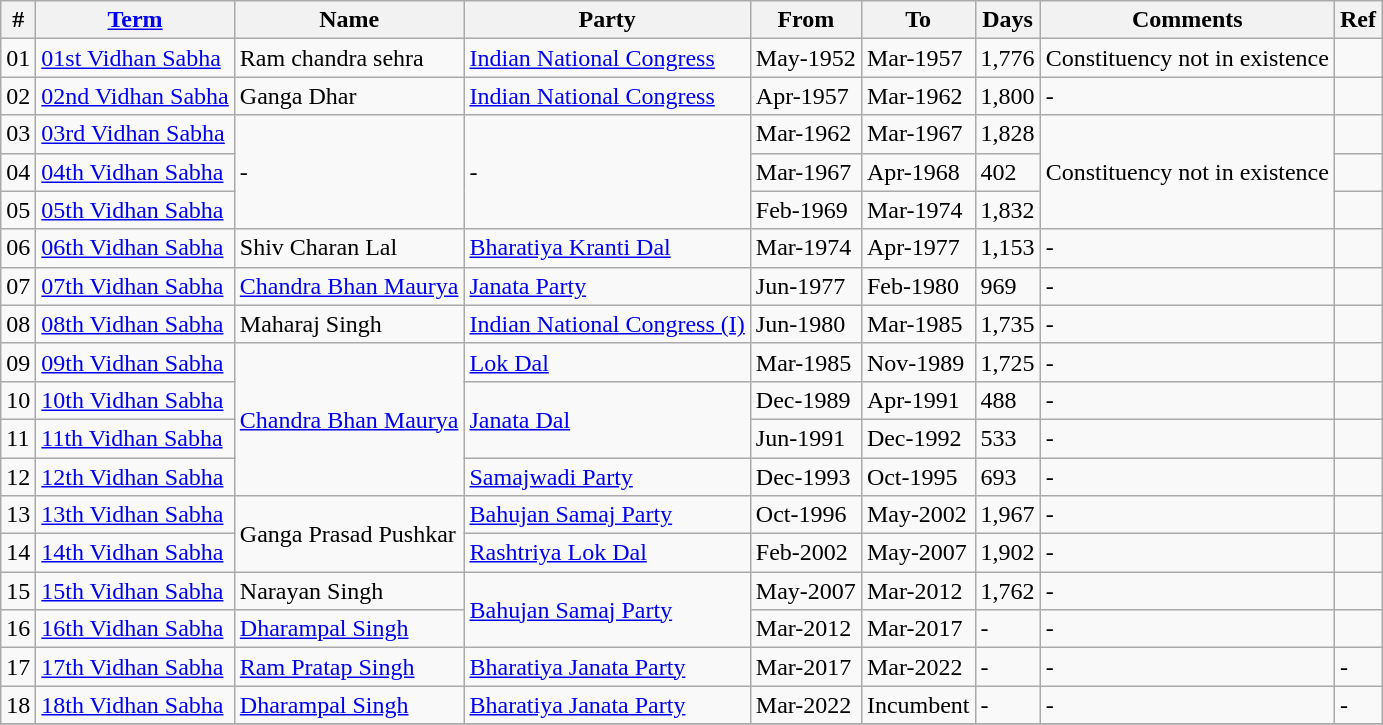<table class="wikitable sortable">
<tr>
<th>#</th>
<th><a href='#'>Term</a></th>
<th>Name</th>
<th>Party</th>
<th>From</th>
<th>To</th>
<th>Days</th>
<th>Comments</th>
<th>Ref</th>
</tr>
<tr>
<td>01</td>
<td><a href='#'>01st Vidhan Sabha</a></td>
<td>Ram chandra sehra</td>
<td><a href='#'>Indian National Congress</a></td>
<td>May-1952</td>
<td>Mar-1957</td>
<td>1,776</td>
<td>Constituency not in existence</td>
<td></td>
</tr>
<tr>
<td>02</td>
<td><a href='#'>02nd Vidhan Sabha</a></td>
<td>Ganga  Dhar</td>
<td><a href='#'>Indian National Congress</a></td>
<td>Apr-1957</td>
<td>Mar-1962</td>
<td>1,800</td>
<td>-</td>
<td></td>
</tr>
<tr>
<td>03</td>
<td><a href='#'>03rd Vidhan Sabha</a></td>
<td rowspan="3">-</td>
<td rowspan="3">-</td>
<td>Mar-1962</td>
<td>Mar-1967</td>
<td>1,828</td>
<td rowspan="3">Constituency not in existence</td>
<td></td>
</tr>
<tr>
<td>04</td>
<td><a href='#'>04th Vidhan Sabha</a></td>
<td>Mar-1967</td>
<td>Apr-1968</td>
<td>402</td>
<td></td>
</tr>
<tr>
<td>05</td>
<td><a href='#'>05th Vidhan Sabha</a></td>
<td>Feb-1969</td>
<td>Mar-1974</td>
<td>1,832</td>
<td></td>
</tr>
<tr>
<td>06</td>
<td><a href='#'>06th Vidhan Sabha</a></td>
<td>Shiv  Charan Lal</td>
<td><a href='#'>Bharatiya Kranti Dal</a></td>
<td>Mar-1974</td>
<td>Apr-1977</td>
<td>1,153</td>
<td>-</td>
<td></td>
</tr>
<tr>
<td>07</td>
<td><a href='#'>07th Vidhan Sabha</a></td>
<td><a href='#'>Chandra Bhan Maurya</a></td>
<td><a href='#'>Janata Party</a></td>
<td>Jun-1977</td>
<td>Feb-1980</td>
<td>969</td>
<td>-</td>
<td></td>
</tr>
<tr>
<td>08</td>
<td><a href='#'>08th Vidhan Sabha</a></td>
<td>Maharaj Singh</td>
<td><a href='#'>Indian National Congress (I)</a></td>
<td>Jun-1980</td>
<td>Mar-1985</td>
<td>1,735</td>
<td>-</td>
<td></td>
</tr>
<tr>
<td>09</td>
<td><a href='#'>09th Vidhan Sabha</a></td>
<td rowspan="4"><a href='#'>Chandra Bhan Maurya</a></td>
<td><a href='#'>Lok Dal</a></td>
<td>Mar-1985</td>
<td>Nov-1989</td>
<td>1,725</td>
<td>-</td>
<td></td>
</tr>
<tr>
<td>10</td>
<td><a href='#'>10th Vidhan Sabha</a></td>
<td rowspan="2"><a href='#'>Janata Dal</a></td>
<td>Dec-1989</td>
<td>Apr-1991</td>
<td>488</td>
<td>-</td>
<td></td>
</tr>
<tr>
<td>11</td>
<td><a href='#'>11th Vidhan Sabha</a></td>
<td>Jun-1991</td>
<td>Dec-1992</td>
<td>533</td>
<td>-</td>
<td></td>
</tr>
<tr>
<td>12</td>
<td><a href='#'>12th Vidhan Sabha</a></td>
<td><a href='#'>Samajwadi Party</a></td>
<td>Dec-1993</td>
<td>Oct-1995</td>
<td>693</td>
<td>-</td>
<td></td>
</tr>
<tr>
<td>13</td>
<td><a href='#'>13th Vidhan Sabha</a></td>
<td rowspan="2">Ganga  Prasad Pushkar</td>
<td><a href='#'>Bahujan Samaj Party</a></td>
<td>Oct-1996</td>
<td>May-2002</td>
<td>1,967</td>
<td>-</td>
<td></td>
</tr>
<tr>
<td>14</td>
<td><a href='#'>14th Vidhan Sabha</a></td>
<td><a href='#'>Rashtriya Lok Dal</a></td>
<td>Feb-2002</td>
<td>May-2007</td>
<td>1,902</td>
<td>-</td>
<td></td>
</tr>
<tr>
<td>15</td>
<td><a href='#'>15th Vidhan Sabha</a></td>
<td>Narayan Singh</td>
<td rowspan="2"><a href='#'>Bahujan Samaj Party</a></td>
<td>May-2007</td>
<td>Mar-2012</td>
<td>1,762</td>
<td>-</td>
<td></td>
</tr>
<tr>
<td>16</td>
<td><a href='#'>16th Vidhan Sabha</a></td>
<td><a href='#'>Dharampal Singh</a></td>
<td>Mar-2012</td>
<td>Mar-2017</td>
<td>-</td>
<td>-</td>
<td></td>
</tr>
<tr>
<td>17</td>
<td><a href='#'>17th Vidhan Sabha</a></td>
<td><a href='#'>Ram Pratap Singh</a></td>
<td><a href='#'>Bharatiya Janata Party</a></td>
<td>Mar-2017</td>
<td>Mar-2022</td>
<td>-</td>
<td>-</td>
<td>-</td>
</tr>
<tr>
<td>18</td>
<td><a href='#'>18th Vidhan Sabha</a></td>
<td><a href='#'>Dharampal Singh</a></td>
<td><a href='#'>Bharatiya Janata Party</a></td>
<td>Mar-2022</td>
<td>Incumbent</td>
<td>-</td>
<td>-</td>
<td>-</td>
</tr>
<tr>
</tr>
</table>
